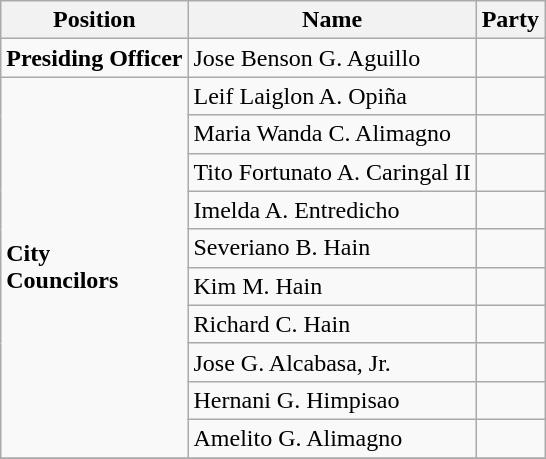<table class=wikitable>
<tr>
<th>Position</th>
<th>Name</th>
<th colspan=2>Party</th>
</tr>
<tr>
<td><strong>Presiding Officer</strong></td>
<td>Jose Benson G. Aguillo</td>
<td></td>
</tr>
<tr>
<td rowspan=10><strong>City<br>Councilors</strong></td>
<td>Leif Laiglon A. Opiña</td>
<td></td>
</tr>
<tr>
<td>Maria Wanda C. Alimagno</td>
<td></td>
</tr>
<tr>
<td>Tito Fortunato A. Caringal II</td>
<td></td>
</tr>
<tr>
<td>Imelda A. Entredicho</td>
<td></td>
</tr>
<tr>
<td>Severiano B. Hain</td>
<td></td>
</tr>
<tr>
<td>Kim M. Hain</td>
<td></td>
</tr>
<tr>
<td>Richard C. Hain</td>
<td></td>
</tr>
<tr>
<td>Jose G. Alcabasa, Jr.</td>
<td></td>
</tr>
<tr>
<td>Hernani G. Himpisao</td>
<td></td>
</tr>
<tr>
<td>Amelito G. Alimagno</td>
<td></td>
</tr>
<tr>
</tr>
</table>
